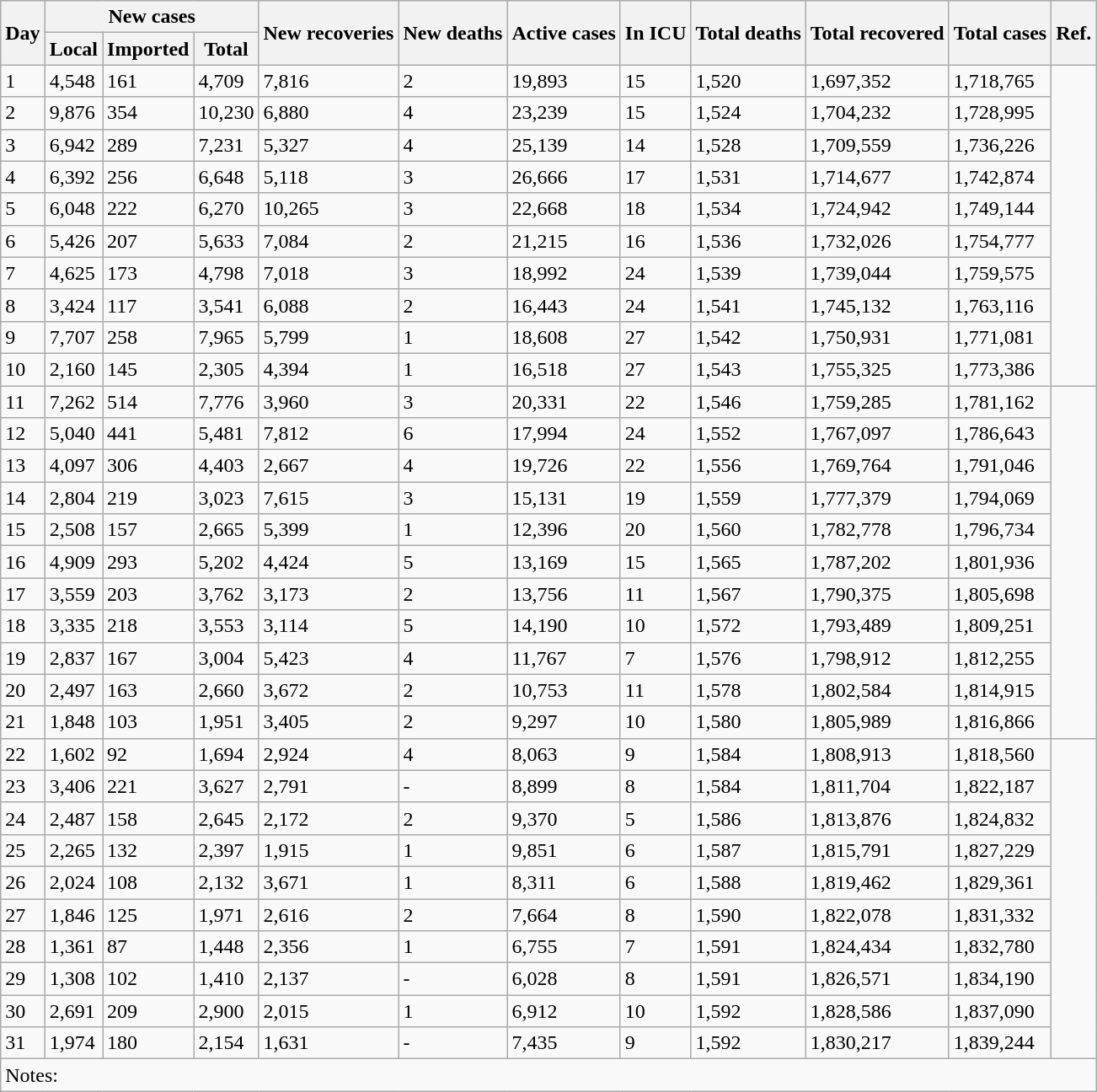<table class="wikitable">
<tr>
<th rowspan="2">Day</th>
<th colspan="3">New cases</th>
<th rowspan="2">New recoveries</th>
<th rowspan="2">New deaths</th>
<th rowspan="2">Active cases</th>
<th rowspan="2">In ICU</th>
<th rowspan="2">Total deaths</th>
<th rowspan="2">Total recovered</th>
<th rowspan="2">Total cases</th>
<th rowspan="2">Ref.</th>
</tr>
<tr>
<th>Local</th>
<th>Imported</th>
<th>Total</th>
</tr>
<tr>
<td>1</td>
<td>4,548</td>
<td>161</td>
<td>4,709</td>
<td>7,816</td>
<td>2</td>
<td>19,893</td>
<td>15</td>
<td>1,520</td>
<td>1,697,352</td>
<td>1,718,765</td>
<td rowspan="10"></td>
</tr>
<tr>
<td>2</td>
<td>9,876</td>
<td>354</td>
<td>10,230</td>
<td>6,880</td>
<td>4</td>
<td>23,239</td>
<td>15</td>
<td>1,524</td>
<td>1,704,232</td>
<td>1,728,995</td>
</tr>
<tr>
<td>3</td>
<td>6,942</td>
<td>289</td>
<td>7,231</td>
<td>5,327</td>
<td>4</td>
<td>25,139</td>
<td>14</td>
<td>1,528</td>
<td>1,709,559</td>
<td>1,736,226</td>
</tr>
<tr>
<td>4</td>
<td>6,392</td>
<td>256</td>
<td>6,648</td>
<td>5,118</td>
<td>3</td>
<td>26,666</td>
<td>17</td>
<td>1,531</td>
<td>1,714,677</td>
<td>1,742,874</td>
</tr>
<tr>
<td>5</td>
<td>6,048</td>
<td>222</td>
<td>6,270</td>
<td>10,265</td>
<td>3</td>
<td>22,668</td>
<td>18</td>
<td>1,534</td>
<td>1,724,942</td>
<td>1,749,144</td>
</tr>
<tr>
<td>6</td>
<td>5,426</td>
<td>207</td>
<td>5,633</td>
<td>7,084</td>
<td>2</td>
<td>21,215</td>
<td>16</td>
<td>1,536</td>
<td>1,732,026</td>
<td>1,754,777</td>
</tr>
<tr>
<td>7</td>
<td>4,625</td>
<td>173</td>
<td>4,798</td>
<td>7,018</td>
<td>3</td>
<td>18,992</td>
<td>24</td>
<td>1,539</td>
<td>1,739,044</td>
<td>1,759,575</td>
</tr>
<tr>
<td>8</td>
<td>3,424</td>
<td>117</td>
<td>3,541</td>
<td>6,088</td>
<td>2</td>
<td>16,443</td>
<td>24</td>
<td>1,541</td>
<td>1,745,132</td>
<td>1,763,116</td>
</tr>
<tr>
<td>9</td>
<td>7,707</td>
<td>258</td>
<td>7,965</td>
<td>5,799</td>
<td>1</td>
<td>18,608</td>
<td>27</td>
<td>1,542</td>
<td>1,750,931</td>
<td>1,771,081</td>
</tr>
<tr>
<td>10</td>
<td>2,160</td>
<td>145</td>
<td>2,305</td>
<td>4,394</td>
<td>1</td>
<td>16,518</td>
<td>27</td>
<td>1,543</td>
<td>1,755,325</td>
<td>1,773,386</td>
</tr>
<tr>
<td>11</td>
<td>7,262</td>
<td>514</td>
<td>7,776</td>
<td>3,960</td>
<td>3</td>
<td>20,331</td>
<td>22</td>
<td>1,546</td>
<td>1,759,285</td>
<td>1,781,162</td>
<td rowspan="11"></td>
</tr>
<tr>
<td>12</td>
<td>5,040</td>
<td>441</td>
<td>5,481</td>
<td>7,812</td>
<td>6</td>
<td>17,994</td>
<td>24</td>
<td>1,552</td>
<td>1,767,097</td>
<td>1,786,643</td>
</tr>
<tr>
<td>13</td>
<td>4,097</td>
<td>306</td>
<td>4,403</td>
<td>2,667</td>
<td>4</td>
<td>19,726</td>
<td>22</td>
<td>1,556</td>
<td>1,769,764</td>
<td>1,791,046</td>
</tr>
<tr>
<td>14</td>
<td>2,804</td>
<td>219</td>
<td>3,023</td>
<td>7,615</td>
<td>3</td>
<td>15,131</td>
<td>19</td>
<td>1,559</td>
<td>1,777,379</td>
<td>1,794,069</td>
</tr>
<tr>
<td>15</td>
<td>2,508</td>
<td>157</td>
<td>2,665</td>
<td>5,399</td>
<td>1</td>
<td>12,396</td>
<td>20</td>
<td>1,560</td>
<td>1,782,778</td>
<td>1,796,734</td>
</tr>
<tr>
<td>16</td>
<td>4,909</td>
<td>293</td>
<td>5,202</td>
<td>4,424</td>
<td>5</td>
<td>13,169</td>
<td>15</td>
<td>1,565</td>
<td>1,787,202</td>
<td>1,801,936</td>
</tr>
<tr>
<td>17</td>
<td>3,559</td>
<td>203</td>
<td>3,762</td>
<td>3,173</td>
<td>2</td>
<td>13,756</td>
<td>11</td>
<td>1,567</td>
<td>1,790,375</td>
<td>1,805,698</td>
</tr>
<tr>
<td>18</td>
<td>3,335</td>
<td>218</td>
<td>3,553</td>
<td>3,114</td>
<td>5</td>
<td>14,190</td>
<td>10</td>
<td>1,572</td>
<td>1,793,489</td>
<td>1,809,251</td>
</tr>
<tr>
<td>19</td>
<td>2,837</td>
<td>167</td>
<td>3,004</td>
<td>5,423</td>
<td>4</td>
<td>11,767</td>
<td>7</td>
<td>1,576</td>
<td>1,798,912</td>
<td>1,812,255</td>
</tr>
<tr>
<td>20</td>
<td>2,497</td>
<td>163</td>
<td>2,660</td>
<td>3,672</td>
<td>2</td>
<td>10,753</td>
<td>11</td>
<td>1,578</td>
<td>1,802,584</td>
<td>1,814,915</td>
</tr>
<tr>
<td>21</td>
<td>1,848</td>
<td>103</td>
<td>1,951</td>
<td>3,405</td>
<td>2</td>
<td>9,297</td>
<td>10</td>
<td>1,580</td>
<td>1,805,989</td>
<td>1,816,866</td>
</tr>
<tr>
<td>22</td>
<td>1,602</td>
<td>92</td>
<td>1,694</td>
<td>2,924</td>
<td>4</td>
<td>8,063</td>
<td>9</td>
<td>1,584</td>
<td>1,808,913</td>
<td>1,818,560</td>
<td rowspan="10"></td>
</tr>
<tr>
<td>23</td>
<td>3,406</td>
<td>221</td>
<td>3,627</td>
<td>2,791</td>
<td>-</td>
<td>8,899</td>
<td>8</td>
<td>1,584</td>
<td>1,811,704</td>
<td>1,822,187</td>
</tr>
<tr>
<td>24</td>
<td>2,487</td>
<td>158</td>
<td>2,645</td>
<td>2,172</td>
<td>2</td>
<td>9,370</td>
<td>5</td>
<td>1,586</td>
<td>1,813,876</td>
<td>1,824,832</td>
</tr>
<tr>
<td>25</td>
<td>2,265</td>
<td>132</td>
<td>2,397</td>
<td>1,915</td>
<td>1</td>
<td>9,851</td>
<td>6</td>
<td>1,587</td>
<td>1,815,791</td>
<td>1,827,229</td>
</tr>
<tr>
<td>26</td>
<td>2,024</td>
<td>108</td>
<td>2,132</td>
<td>3,671</td>
<td>1</td>
<td>8,311</td>
<td>6</td>
<td>1,588</td>
<td>1,819,462</td>
<td>1,829,361</td>
</tr>
<tr>
<td>27</td>
<td>1,846</td>
<td>125</td>
<td>1,971</td>
<td>2,616</td>
<td>2</td>
<td>7,664</td>
<td>8</td>
<td>1,590</td>
<td>1,822,078</td>
<td>1,831,332</td>
</tr>
<tr>
<td>28</td>
<td>1,361</td>
<td>87</td>
<td>1,448</td>
<td>2,356</td>
<td>1</td>
<td>6,755</td>
<td>7</td>
<td>1,591</td>
<td>1,824,434</td>
<td>1,832,780</td>
</tr>
<tr>
<td>29</td>
<td>1,308</td>
<td>102</td>
<td>1,410</td>
<td>2,137</td>
<td>-</td>
<td>6,028</td>
<td>8</td>
<td>1,591</td>
<td>1,826,571</td>
<td>1,834,190</td>
</tr>
<tr>
<td>30</td>
<td>2,691</td>
<td>209</td>
<td>2,900</td>
<td>2,015</td>
<td>1</td>
<td>6,912</td>
<td>10</td>
<td>1,592</td>
<td>1,828,586</td>
<td>1,837,090</td>
</tr>
<tr>
<td>31</td>
<td>1,974</td>
<td>180</td>
<td>2,154</td>
<td>1,631</td>
<td>-</td>
<td>7,435</td>
<td>9</td>
<td>1,592</td>
<td>1,830,217</td>
<td>1,839,244</td>
</tr>
<tr>
<td colspan="34">Notes:<br></td>
</tr>
</table>
